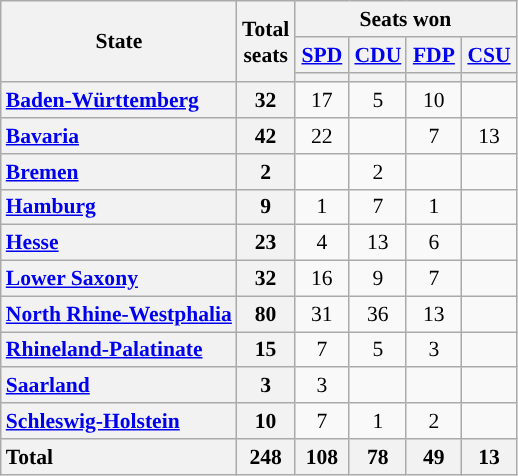<table class="wikitable" style="text-align:center; font-size: 0.9em;">
<tr>
<th rowspan="3">State</th>
<th rowspan="3">Total<br>seats</th>
<th colspan="4">Seats won</th>
</tr>
<tr>
<th class="unsortable" style="width:30px;"><a href='#'>SPD</a></th>
<th class="unsortable" style="width:30px;"><a href='#'>CDU</a></th>
<th class="unsortable" style="width:30px;"><a href='#'>FDP</a></th>
<th class="unsortable" style="width:30px;"><a href='#'>CSU</a></th>
</tr>
<tr>
<th style="background:"></th>
<th style="background:"></th>
<th style="background:"></th>
<th style="background:"></th>
</tr>
<tr>
<th style="text-align: left;"><a href='#'>Baden-Württemberg</a></th>
<th>32</th>
<td>17</td>
<td>5</td>
<td>10</td>
<td></td>
</tr>
<tr>
<th style="text-align: left;"><a href='#'>Bavaria</a></th>
<th>42</th>
<td>22</td>
<td></td>
<td>7</td>
<td>13</td>
</tr>
<tr>
<th style="text-align: left;"><a href='#'>Bremen</a></th>
<th>2</th>
<td></td>
<td>2</td>
<td></td>
<td></td>
</tr>
<tr>
<th style="text-align: left;"><a href='#'>Hamburg</a></th>
<th>9</th>
<td>1</td>
<td>7</td>
<td>1</td>
<td></td>
</tr>
<tr>
<th style="text-align: left;"><a href='#'>Hesse</a></th>
<th>23</th>
<td>4</td>
<td>13</td>
<td>6</td>
<td></td>
</tr>
<tr>
<th style="text-align: left;"><a href='#'>Lower Saxony</a></th>
<th>32</th>
<td>16</td>
<td>9</td>
<td>7</td>
<td></td>
</tr>
<tr>
<th style="text-align: left;"><a href='#'>North Rhine-Westphalia</a></th>
<th>80</th>
<td>31</td>
<td>36</td>
<td>13</td>
<td></td>
</tr>
<tr>
<th style="text-align: left;"><a href='#'>Rhineland-Palatinate</a></th>
<th>15</th>
<td>7</td>
<td>5</td>
<td>3</td>
<td></td>
</tr>
<tr>
<th style="text-align: left;"><a href='#'>Saarland</a></th>
<th>3</th>
<td>3</td>
<td></td>
<td></td>
<td></td>
</tr>
<tr>
<th style="text-align: left;"><a href='#'>Schleswig-Holstein</a></th>
<th>10</th>
<td>7</td>
<td>1</td>
<td>2</td>
<td></td>
</tr>
<tr class="sortbottom">
<th style="text-align: left;">Total</th>
<th>248</th>
<th>108</th>
<th>78</th>
<th>49</th>
<th>13</th>
</tr>
</table>
